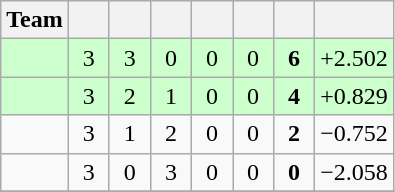<table class="wikitable" style="text-align:center">
<tr>
<th>Team</th>
<th style="width:20px;"></th>
<th style="width:20px;"></th>
<th style="width:20px;"></th>
<th style="width:20px;"></th>
<th style="width:20px;"></th>
<th style="width:20px;"></th>
<th style="width:45px;"></th>
</tr>
<tr style="background:#cfc;">
<td style="text-align:left"></td>
<td>3</td>
<td>3</td>
<td>0</td>
<td>0</td>
<td>0</td>
<td><strong>6</strong></td>
<td>+2.502</td>
</tr>
<tr style="background:#cfc;">
<td style="text-align:left"></td>
<td>3</td>
<td>2</td>
<td>1</td>
<td>0</td>
<td>0</td>
<td><strong>4</strong></td>
<td>+0.829</td>
</tr>
<tr>
<td style="text-align:left"></td>
<td>3</td>
<td>1</td>
<td>2</td>
<td>0</td>
<td>0</td>
<td><strong>2</strong></td>
<td>−0.752</td>
</tr>
<tr>
<td style="text-align:left"></td>
<td>3</td>
<td>0</td>
<td>3</td>
<td>0</td>
<td>0</td>
<td><strong>0</strong></td>
<td>−2.058</td>
</tr>
<tr>
</tr>
</table>
